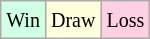<table class="wikitable">
<tr>
<td style="background:#d0ffe3;"><small>Win</small></td>
<td style="background:#ffffdd;"><small>Draw</small></td>
<td style="background:#ffd0e3;"><small>Loss</small></td>
</tr>
</table>
